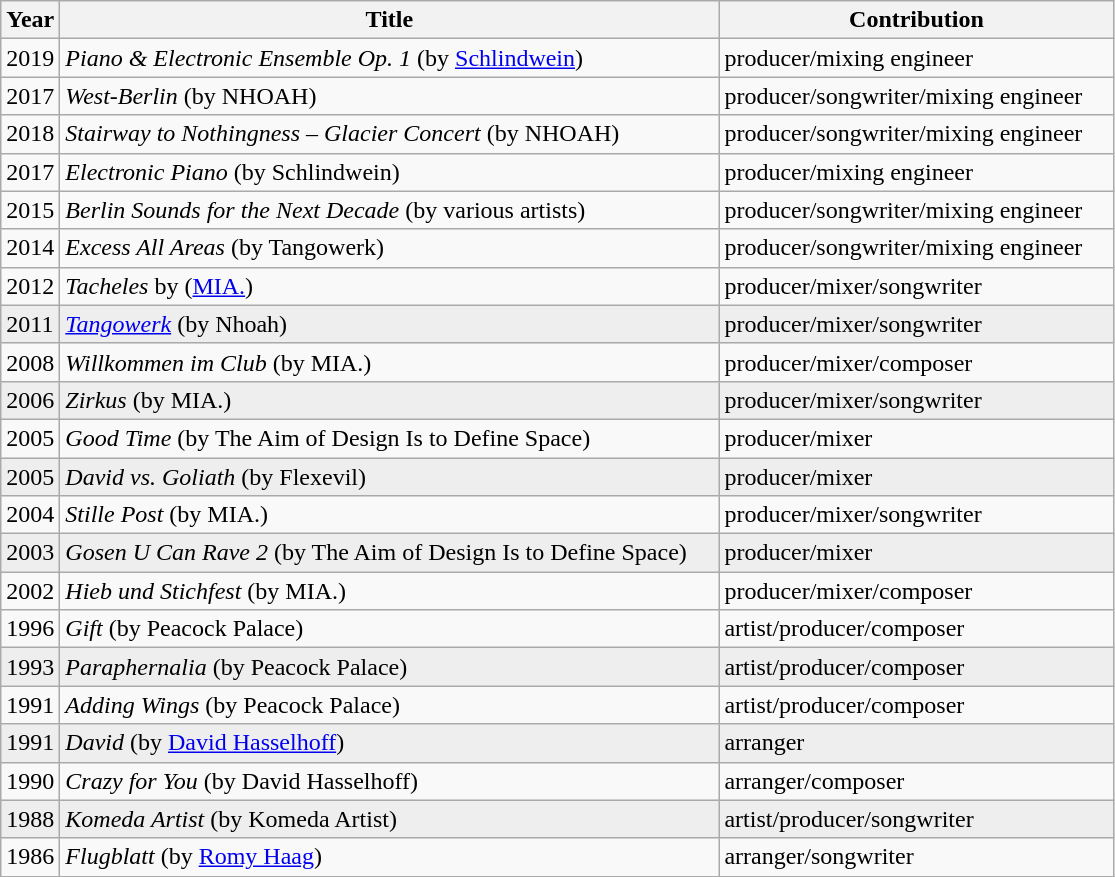<table class="wikitable">
<tr>
<th style="width:2em">Year</th>
<th style="width:27em">Title</th>
<th style="width:16em">Contribution</th>
</tr>
<tr>
<td>2019</td>
<td><em>Piano & Electronic Ensemble Op. 1</em> (by <a href='#'>Schlindwein</a>)</td>
<td>producer/mixing engineer</td>
</tr>
<tr>
<td>2017</td>
<td><em>West-Berlin</em> (by NHOAH)</td>
<td>producer/songwriter/mixing engineer</td>
</tr>
<tr>
<td>2018</td>
<td><em>Stairway to Nothingness – Glacier Concert</em> (by NHOAH)</td>
<td>producer/songwriter/mixing engineer</td>
</tr>
<tr>
<td>2017</td>
<td><em>Electronic Piano</em> (by Schlindwein)</td>
<td>producer/mixing engineer</td>
</tr>
<tr>
<td>2015</td>
<td><em>Berlin Sounds for the Next Decade</em> (by various artists)</td>
<td>producer/songwriter/mixing engineer</td>
</tr>
<tr>
<td>2014</td>
<td><em>Excess All Areas</em> (by Tangowerk)</td>
<td>producer/songwriter/mixing engineer</td>
</tr>
<tr>
<td>2012</td>
<td><em>Tacheles</em> by (<a href='#'>MIA.</a>)</td>
<td>producer/mixer/songwriter</td>
</tr>
<tr bgcolor="#eeeeee">
<td>2011</td>
<td><em><a href='#'>Tangowerk</a></em> (by Nhoah)</td>
<td>producer/mixer/songwriter</td>
</tr>
<tr>
<td>2008</td>
<td><em>Willkommen im Club</em> (by MIA.)</td>
<td>producer/mixer/composer</td>
</tr>
<tr bgcolor="#eeeeee">
<td>2006</td>
<td><em>Zirkus</em> (by MIA.)</td>
<td>producer/mixer/songwriter</td>
</tr>
<tr>
<td>2005</td>
<td><em>Good Time</em> (by The Aim of Design Is to Define Space)</td>
<td>producer/mixer</td>
</tr>
<tr bgcolor="#eeeeee">
<td>2005</td>
<td><em>David vs. Goliath</em> (by Flexevil)</td>
<td>producer/mixer</td>
</tr>
<tr>
<td>2004</td>
<td><em>Stille Post</em> (by MIA.)</td>
<td>producer/mixer/songwriter</td>
</tr>
<tr bgcolor="#eeeeee">
<td>2003</td>
<td><em>Gosen U Can Rave 2</em> (by The Aim of Design Is to Define Space)</td>
<td>producer/mixer</td>
</tr>
<tr>
<td>2002</td>
<td><em>Hieb und Stichfest</em> (by MIA.)</td>
<td>producer/mixer/composer</td>
</tr>
<tr>
<td>1996</td>
<td><em>Gift</em> (by Peacock Palace)</td>
<td>artist/producer/composer</td>
</tr>
<tr bgcolor="#eeeeee">
<td>1993</td>
<td><em>Paraphernalia</em> (by Peacock Palace)</td>
<td>artist/producer/composer</td>
</tr>
<tr>
<td>1991</td>
<td><em>Adding Wings</em> (by Peacock Palace)</td>
<td>artist/producer/composer</td>
</tr>
<tr bgcolor="#eeeeee">
<td>1991</td>
<td><em>David</em> (by <a href='#'>David Hasselhoff</a>)</td>
<td>arranger</td>
</tr>
<tr>
<td>1990</td>
<td><em>Crazy for You</em> (by David Hasselhoff)</td>
<td>arranger/composer</td>
</tr>
<tr bgcolor="#eeeeee">
<td>1988</td>
<td><em>Komeda Artist</em> (by Komeda Artist)</td>
<td>artist/producer/songwriter</td>
</tr>
<tr>
<td>1986</td>
<td><em>Flugblatt</em> (by <a href='#'>Romy Haag</a>)</td>
<td>arranger/songwriter</td>
</tr>
</table>
